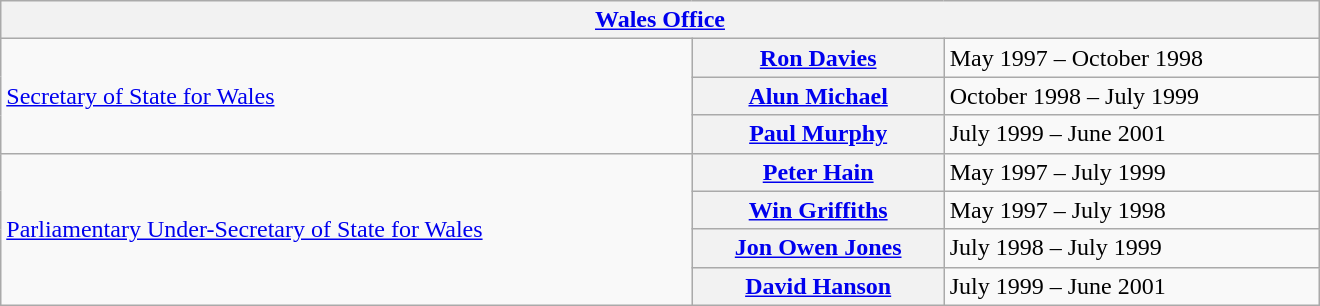<table class="wikitable plainrowheaders" width=100% style="max-width:55em;">
<tr>
<th colspan=4><a href='#'>Wales Office</a></th>
</tr>
<tr>
<td rowspan="3"><a href='#'>Secretary of State for Wales</a></td>
<th scope="row" style="font-weight:bold;"><a href='#'>Ron Davies</a></th>
<td>May 1997 – October 1998</td>
</tr>
<tr>
<th scope="row" style="font-weight:bold;"><a href='#'>Alun Michael</a></th>
<td>October 1998 – July 1999</td>
</tr>
<tr>
<th scope="row" style="font-weight:bold;"><a href='#'>Paul Murphy</a></th>
<td>July 1999 – June 2001</td>
</tr>
<tr>
<td rowspan="4"><a href='#'>Parliamentary Under-Secretary of State for Wales</a></td>
<th scope="row"><a href='#'>Peter Hain</a></th>
<td>May 1997 – July 1999</td>
</tr>
<tr>
<th scope="row"><a href='#'>Win Griffiths</a></th>
<td>May 1997 – July 1998</td>
</tr>
<tr>
<th scope="row"><a href='#'>Jon Owen Jones</a></th>
<td>July 1998 – July 1999</td>
</tr>
<tr>
<th scope="row"><a href='#'>David Hanson</a></th>
<td>July 1999 – June 2001</td>
</tr>
</table>
